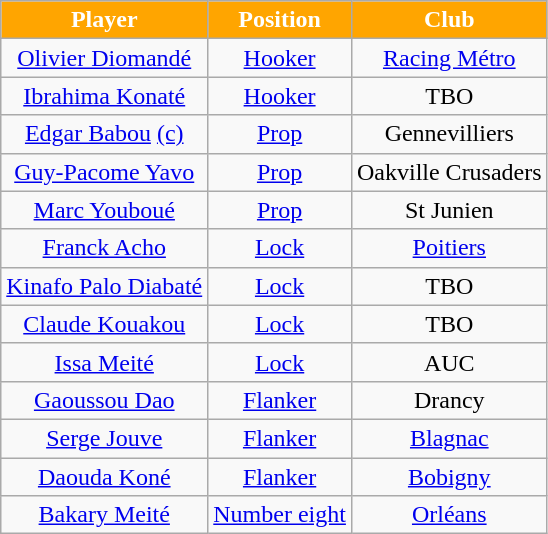<table class="wikitable" style="text-align:center">
<tr>
<th style="background:#FFA500; color:white;">Player</th>
<th style="background:#FFA500; color:white;">Position</th>
<th style="background:#FFA500; color:white;">Club</th>
</tr>
<tr>
<td><a href='#'>Olivier Diomandé</a></td>
<td><a href='#'>Hooker</a></td>
<td> <a href='#'>Racing Métro</a></td>
</tr>
<tr>
<td><a href='#'>Ibrahima Konaté</a></td>
<td><a href='#'>Hooker</a></td>
<td> TBO</td>
</tr>
<tr>
<td><a href='#'>Edgar Babou</a> <a href='#'>(c)</a></td>
<td><a href='#'>Prop</a></td>
<td> Gennevilliers</td>
</tr>
<tr>
<td><a href='#'>Guy-Pacome Yavo</a></td>
<td><a href='#'>Prop</a></td>
<td> Oakville Crusaders</td>
</tr>
<tr>
<td><a href='#'>Marc Youboué</a></td>
<td><a href='#'>Prop</a></td>
<td> St Junien</td>
</tr>
<tr>
<td><a href='#'>Franck Acho</a></td>
<td><a href='#'>Lock</a></td>
<td> <a href='#'>Poitiers</a></td>
</tr>
<tr>
<td><a href='#'>Kinafo Palo Diabaté</a></td>
<td><a href='#'>Lock</a></td>
<td> TBO</td>
</tr>
<tr>
<td><a href='#'>Claude Kouakou</a></td>
<td><a href='#'>Lock</a></td>
<td> TBO</td>
</tr>
<tr>
<td><a href='#'>Issa Meité</a></td>
<td><a href='#'>Lock</a></td>
<td> AUC</td>
</tr>
<tr>
<td><a href='#'>Gaoussou Dao</a></td>
<td><a href='#'>Flanker</a></td>
<td> Drancy</td>
</tr>
<tr>
<td><a href='#'>Serge Jouve</a></td>
<td><a href='#'>Flanker</a></td>
<td> <a href='#'>Blagnac</a></td>
</tr>
<tr>
<td><a href='#'>Daouda Koné</a></td>
<td><a href='#'>Flanker</a></td>
<td> <a href='#'>Bobigny</a></td>
</tr>
<tr>
<td><a href='#'>Bakary Meité</a></td>
<td><a href='#'>Number eight</a></td>
<td> <a href='#'>Orléans</a></td>
</tr>
</table>
